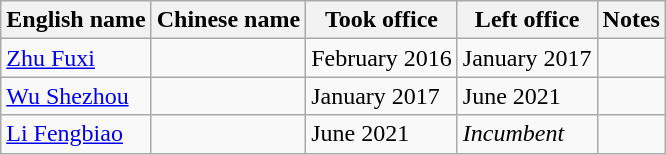<table class="wikitable">
<tr>
<th>English name</th>
<th>Chinese name</th>
<th>Took office</th>
<th>Left office</th>
<th>Notes</th>
</tr>
<tr>
<td><a href='#'>Zhu Fuxi</a></td>
<td></td>
<td>February 2016</td>
<td>January 2017</td>
<td></td>
</tr>
<tr>
<td><a href='#'>Wu Shezhou</a></td>
<td></td>
<td>January 2017</td>
<td>June 2021</td>
<td></td>
</tr>
<tr>
<td><a href='#'>Li Fengbiao</a></td>
<td></td>
<td>June 2021</td>
<td><em>Incumbent</em></td>
<td></td>
</tr>
</table>
